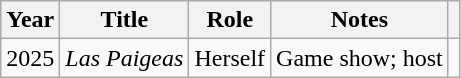<table class="wikitable">
<tr>
<th>Year</th>
<th>Title</th>
<th>Role</th>
<th>Notes</th>
<th></th>
</tr>
<tr>
<td>2025</td>
<td><em>Las Paigeas</em></td>
<td>Herself</td>
<td>Game show; host</td>
<td style="text-align: center;"></td>
</tr>
</table>
